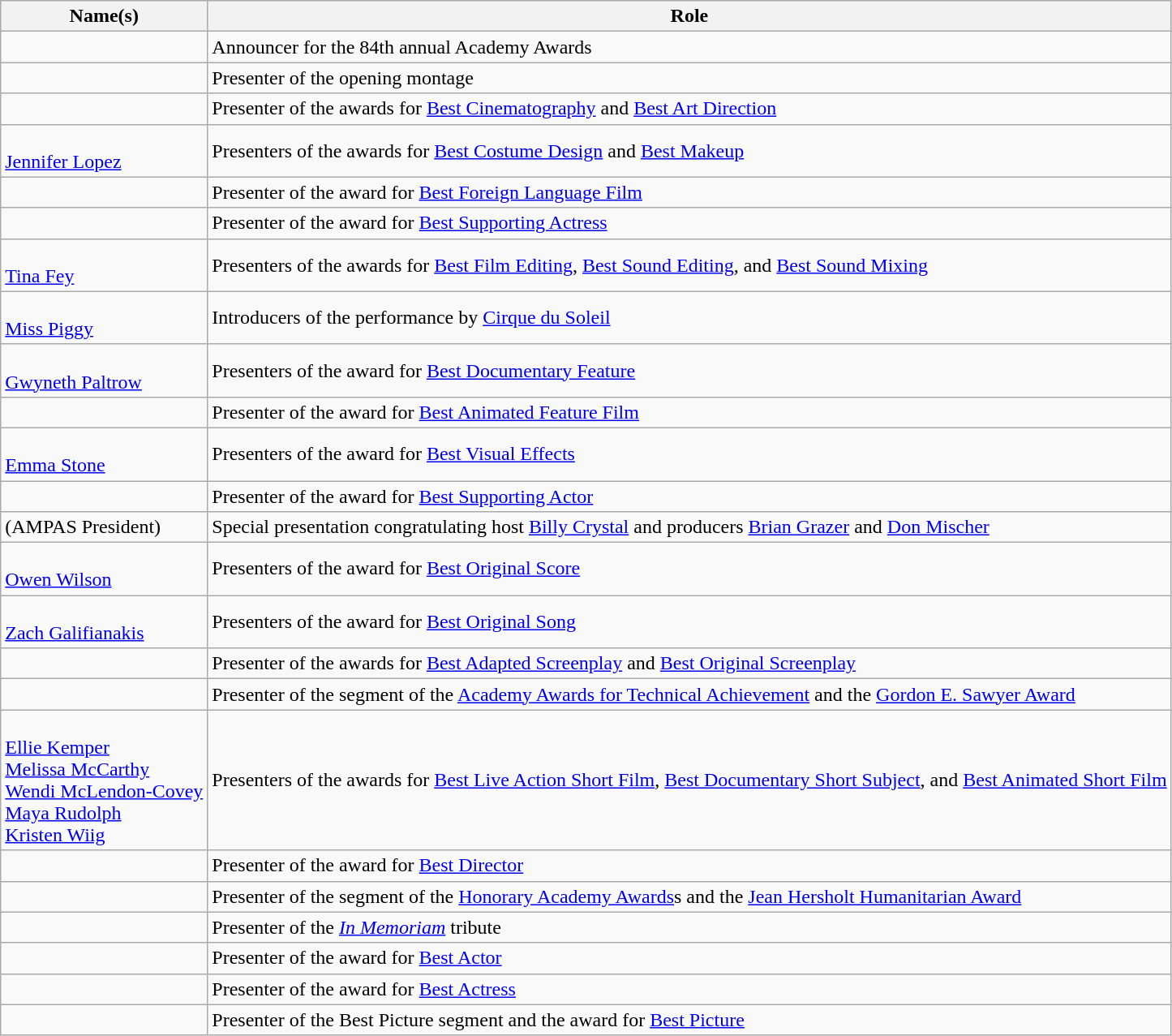<table class="wikitable sortable">
<tr>
<th>Name(s)</th>
<th>Role</th>
</tr>
<tr>
<td></td>
<td>Announcer for the 84th annual Academy Awards</td>
</tr>
<tr>
<td></td>
<td>Presenter of the opening montage</td>
</tr>
<tr>
<td></td>
<td>Presenter of the awards for <a href='#'>Best Cinematography</a> and <a href='#'>Best Art Direction</a></td>
</tr>
<tr>
<td><br><a href='#'>Jennifer Lopez</a></td>
<td>Presenters of the awards for <a href='#'>Best Costume Design</a> and <a href='#'>Best Makeup</a></td>
</tr>
<tr>
<td></td>
<td>Presenter of the award for <a href='#'>Best Foreign Language Film</a></td>
</tr>
<tr>
<td></td>
<td>Presenter of the award for <a href='#'>Best Supporting Actress</a></td>
</tr>
<tr>
<td><br><a href='#'>Tina Fey</a></td>
<td>Presenters of the awards for <a href='#'>Best Film Editing</a>, <a href='#'>Best Sound Editing</a>, and <a href='#'>Best Sound Mixing</a></td>
</tr>
<tr>
<td><br><a href='#'>Miss Piggy</a></td>
<td>Introducers of the performance by <a href='#'>Cirque du Soleil</a></td>
</tr>
<tr>
<td><br><a href='#'>Gwyneth Paltrow</a></td>
<td>Presenters of the award for <a href='#'>Best Documentary Feature</a></td>
</tr>
<tr>
<td></td>
<td>Presenter of the award for <a href='#'>Best Animated Feature Film</a></td>
</tr>
<tr>
<td><br><a href='#'>Emma Stone</a></td>
<td>Presenters of the award for <a href='#'>Best Visual Effects</a></td>
</tr>
<tr>
<td></td>
<td>Presenter of the award for <a href='#'>Best Supporting Actor</a></td>
</tr>
<tr>
<td> (AMPAS President)</td>
<td>Special presentation congratulating host <a href='#'>Billy Crystal</a> and producers <a href='#'>Brian Grazer</a> and <a href='#'>Don Mischer</a></td>
</tr>
<tr>
<td><br><a href='#'>Owen Wilson</a></td>
<td>Presenters of the award for <a href='#'>Best Original Score</a></td>
</tr>
<tr>
<td><br><a href='#'>Zach Galifianakis</a></td>
<td>Presenters of the award for <a href='#'>Best Original Song</a></td>
</tr>
<tr>
<td></td>
<td>Presenter of the awards for <a href='#'>Best Adapted Screenplay</a> and <a href='#'>Best Original Screenplay</a></td>
</tr>
<tr>
<td></td>
<td>Presenter of the segment of the <a href='#'>Academy Awards for Technical Achievement</a> and the <a href='#'>Gordon E. Sawyer Award</a></td>
</tr>
<tr>
<td><br><a href='#'>Ellie Kemper</a><br><a href='#'>Melissa McCarthy</a><br><a href='#'>Wendi McLendon-Covey</a><br><a href='#'>Maya Rudolph</a><br><a href='#'>Kristen Wiig</a></td>
<td>Presenters of the awards for <a href='#'>Best Live Action Short Film</a>, <a href='#'>Best Documentary Short Subject</a>, and <a href='#'>Best Animated Short Film</a></td>
</tr>
<tr>
<td></td>
<td>Presenter of the award for <a href='#'>Best Director</a></td>
</tr>
<tr>
<td></td>
<td>Presenter of the segment of the <a href='#'>Honorary Academy Awards</a>s and the <a href='#'>Jean Hersholt Humanitarian Award</a></td>
</tr>
<tr>
<td></td>
<td>Presenter of the <em><a href='#'>In Memoriam</a></em> tribute</td>
</tr>
<tr>
<td></td>
<td>Presenter of the award for <a href='#'>Best Actor</a></td>
</tr>
<tr>
<td></td>
<td>Presenter of the award for <a href='#'>Best Actress</a></td>
</tr>
<tr>
<td></td>
<td>Presenter of the Best Picture segment and the award for <a href='#'>Best Picture</a></td>
</tr>
</table>
